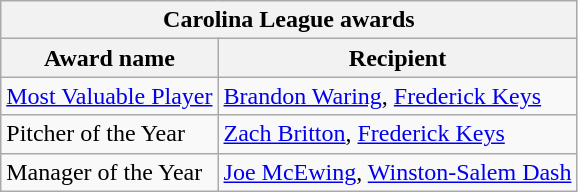<table class="wikitable">
<tr>
<th colspan="2">Carolina League awards</th>
</tr>
<tr>
<th>Award name</th>
<th>Recipient</th>
</tr>
<tr>
<td><a href='#'>Most Valuable Player</a></td>
<td><a href='#'>Brandon Waring</a>, <a href='#'>Frederick Keys</a></td>
</tr>
<tr>
<td>Pitcher of the Year</td>
<td><a href='#'>Zach Britton</a>, <a href='#'>Frederick Keys</a></td>
</tr>
<tr>
<td>Manager of the Year</td>
<td><a href='#'>Joe McEwing</a>, <a href='#'>Winston-Salem Dash</a></td>
</tr>
</table>
